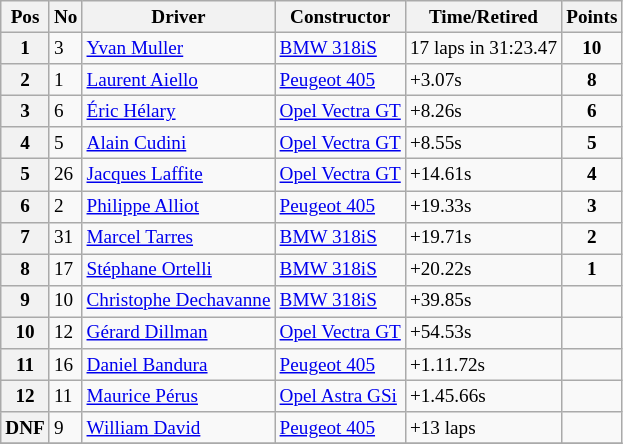<table class="wikitable" style="font-size: 80%;">
<tr>
<th>Pos</th>
<th>No</th>
<th>Driver</th>
<th>Constructor</th>
<th>Time/Retired</th>
<th>Points</th>
</tr>
<tr>
<th>1</th>
<td>3</td>
<td> <a href='#'>Yvan Muller</a></td>
<td><a href='#'>BMW 318iS</a></td>
<td>17 laps in 31:23.47</td>
<td align=center><strong>10</strong></td>
</tr>
<tr>
<th>2</th>
<td>1</td>
<td> <a href='#'>Laurent Aiello</a></td>
<td><a href='#'>Peugeot 405</a></td>
<td>+3.07s</td>
<td align=center><strong>8</strong></td>
</tr>
<tr>
<th>3</th>
<td>6</td>
<td> <a href='#'>Éric Hélary</a></td>
<td><a href='#'> Opel Vectra GT</a></td>
<td>+8.26s</td>
<td align=center><strong>6</strong></td>
</tr>
<tr>
<th>4</th>
<td>5</td>
<td> <a href='#'>Alain Cudini</a></td>
<td><a href='#'> Opel Vectra GT</a></td>
<td>+8.55s</td>
<td align=center><strong>5</strong></td>
</tr>
<tr>
<th>5</th>
<td>26</td>
<td> <a href='#'>Jacques Laffite</a></td>
<td><a href='#'> Opel Vectra GT</a></td>
<td>+14.61s</td>
<td align=center><strong>4</strong></td>
</tr>
<tr>
<th>6</th>
<td>2</td>
<td> <a href='#'>Philippe Alliot</a></td>
<td><a href='#'>Peugeot 405</a></td>
<td>+19.33s</td>
<td align=center><strong>3</strong></td>
</tr>
<tr>
<th>7</th>
<td>31</td>
<td> <a href='#'>Marcel Tarres</a></td>
<td><a href='#'>BMW 318iS</a></td>
<td>+19.71s</td>
<td align=center><strong>2</strong></td>
</tr>
<tr>
<th>8</th>
<td>17</td>
<td> <a href='#'>Stéphane Ortelli</a></td>
<td><a href='#'>BMW 318iS</a></td>
<td>+20.22s</td>
<td align=center><strong>1</strong></td>
</tr>
<tr>
<th>9</th>
<td>10</td>
<td> <a href='#'>Christophe Dechavanne</a></td>
<td><a href='#'>BMW 318iS</a></td>
<td>+39.85s</td>
<td></td>
</tr>
<tr>
<th>10</th>
<td>12</td>
<td> <a href='#'>Gérard Dillman</a></td>
<td><a href='#'> Opel Vectra GT</a></td>
<td>+54.53s</td>
<td></td>
</tr>
<tr>
<th>11</th>
<td>16</td>
<td> <a href='#'>Daniel Bandura</a></td>
<td><a href='#'>Peugeot 405</a></td>
<td>+1.11.72s</td>
<td></td>
</tr>
<tr>
<th>12</th>
<td>11</td>
<td> <a href='#'>Maurice Pérus</a></td>
<td><a href='#'>Opel Astra GSi</a></td>
<td>+1.45.66s</td>
<td></td>
</tr>
<tr>
<th>DNF</th>
<td>9</td>
<td> <a href='#'>William David</a></td>
<td><a href='#'>Peugeot 405</a></td>
<td>+13 laps</td>
<td></td>
</tr>
<tr>
</tr>
</table>
